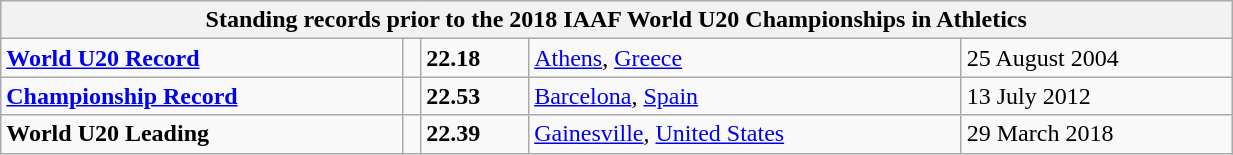<table class="wikitable" width=65%>
<tr>
<th colspan=5>Standing records prior to the 2018 IAAF World U20 Championships in Athletics</th>
</tr>
<tr>
<td><strong><a href='#'>World U20 Record</a></strong></td>
<td></td>
<td><strong>22.18</strong></td>
<td><a href='#'>Athens</a>, <a href='#'>Greece</a></td>
<td>25 August 2004</td>
</tr>
<tr>
<td><strong><a href='#'>Championship Record</a></strong></td>
<td></td>
<td><strong>22.53</strong></td>
<td><a href='#'>Barcelona</a>, <a href='#'>Spain</a></td>
<td>13 July 2012</td>
</tr>
<tr>
<td><strong>World U20 Leading</strong></td>
<td></td>
<td><strong>22.39</strong></td>
<td><a href='#'>Gainesville</a>, <a href='#'>United States</a></td>
<td>29 March 2018</td>
</tr>
</table>
